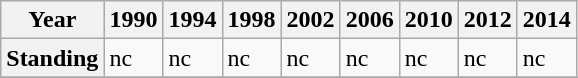<table class="wikitable">
<tr>
<th>Year</th>
<th>1990</th>
<th>1994</th>
<th>1998</th>
<th>2002</th>
<th>2006</th>
<th>2010</th>
<th>2012</th>
<th>2014</th>
</tr>
<tr>
<th>Standing</th>
<td>nc</td>
<td>nc</td>
<td>nc</td>
<td>nc</td>
<td>nc</td>
<td>nc</td>
<td>nc</td>
<td>nc</td>
</tr>
<tr>
</tr>
</table>
